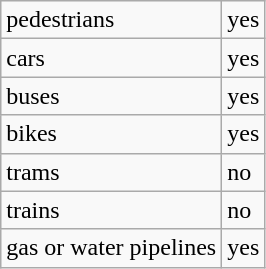<table class="wikitable">
<tr>
<td>pedestrians</td>
<td>yes</td>
</tr>
<tr>
<td>cars</td>
<td>yes</td>
</tr>
<tr>
<td>buses</td>
<td>yes</td>
</tr>
<tr>
<td>bikes</td>
<td>yes</td>
</tr>
<tr>
<td>trams</td>
<td>no</td>
</tr>
<tr>
<td>trains</td>
<td>no</td>
</tr>
<tr>
<td>gas or water pipelines</td>
<td>yes</td>
</tr>
</table>
